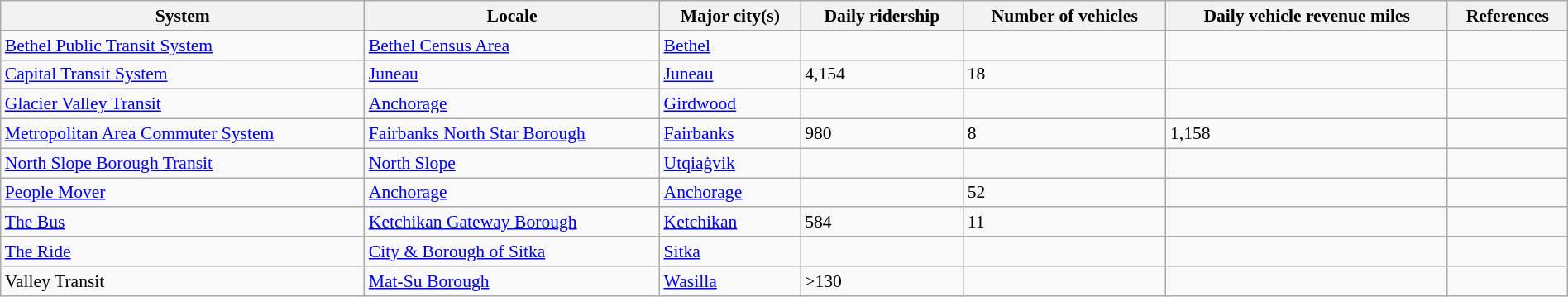<table class="wikitable sortable" style="font-size: 90%; width: 100%">
<tr>
<th>System</th>
<th>Locale</th>
<th>Major city(s)</th>
<th>Daily ridership</th>
<th>Number of vehicles</th>
<th>Daily vehicle revenue miles</th>
<th>References</th>
</tr>
<tr>
<td><a href='#'>Bethel Public Transit System</a></td>
<td><a href='#'>Bethel Census Area</a></td>
<td><a href='#'>Bethel</a></td>
<td></td>
<td></td>
<td></td>
<td></td>
</tr>
<tr>
<td><a href='#'>Capital Transit System</a></td>
<td><a href='#'>Juneau</a></td>
<td><a href='#'>Juneau</a></td>
<td>4,154</td>
<td>18</td>
<td></td>
<td></td>
</tr>
<tr>
<td><a href='#'>Glacier Valley Transit</a></td>
<td><a href='#'>Anchorage</a></td>
<td><a href='#'>Girdwood</a></td>
<td></td>
<td></td>
<td></td>
<td></td>
</tr>
<tr>
<td><a href='#'>Metropolitan Area Commuter System</a></td>
<td><a href='#'>Fairbanks North Star Borough</a></td>
<td><a href='#'>Fairbanks</a></td>
<td>980</td>
<td>8</td>
<td>1,158</td>
<td></td>
</tr>
<tr>
<td><a href='#'>North Slope Borough Transit</a></td>
<td><a href='#'>North Slope</a></td>
<td><a href='#'>Utqiaġvik</a></td>
<td></td>
<td></td>
<td></td>
<td></td>
</tr>
<tr>
<td><a href='#'>People Mover</a></td>
<td><a href='#'>Anchorage</a></td>
<td><a href='#'>Anchorage</a></td>
<td></td>
<td>52</td>
<td></td>
<td></td>
</tr>
<tr>
<td><a href='#'>The Bus</a></td>
<td><a href='#'>Ketchikan Gateway Borough</a></td>
<td><a href='#'>Ketchikan</a></td>
<td>584</td>
<td>11</td>
<td></td>
<td></td>
</tr>
<tr>
<td><a href='#'>The Ride</a></td>
<td><a href='#'>City & Borough of Sitka</a></td>
<td><a href='#'>Sitka</a></td>
<td></td>
<td></td>
<td></td>
<td></td>
</tr>
<tr>
<td>Valley Transit</td>
<td><a href='#'>Mat-Su Borough</a></td>
<td><a href='#'>Wasilla</a></td>
<td>>130</td>
<td></td>
<td></td>
<td></td>
</tr>
</table>
